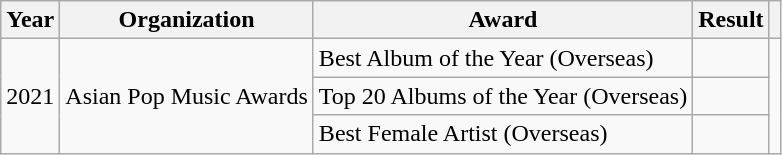<table class="wikitable plainrowheaders">
<tr align=center>
<th scope="col">Year</th>
<th scope="col">Organization</th>
<th scope="col">Award</th>
<th scope="col">Result</th>
<th scope="col"></th>
</tr>
<tr>
<td align="center" rowspan="3">2021</td>
<td rowspan="3">Asian Pop Music Awards</td>
<td>Best Album of the Year (Overseas)</td>
<td></td>
<td rowspan="3" style="text-align:center"></td>
</tr>
<tr>
<td>Top 20 Albums of the Year (Overseas)</td>
<td></td>
</tr>
<tr>
<td>Best Female Artist (Overseas)</td>
<td></td>
</tr>
</table>
